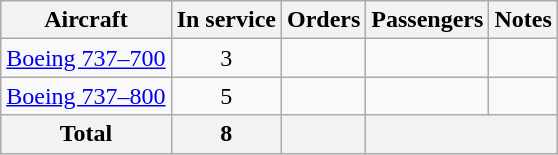<table class="wikitable" style="text-align:center; margin:1em auto;">
<tr>
<th>Aircraft</th>
<th>In service</th>
<th>Orders</th>
<th>Passengers</th>
<th>Notes</th>
</tr>
<tr>
<td><a href='#'>Boeing 737–700</a></td>
<td>3</td>
<td></td>
<td></td>
<td></td>
</tr>
<tr>
<td><a href='#'>Boeing 737–800</a></td>
<td>5</td>
<td></td>
<td></td>
<td></td>
</tr>
<tr>
<th>Total</th>
<th>8</th>
<th></th>
<th colspan=2></th>
</tr>
</table>
